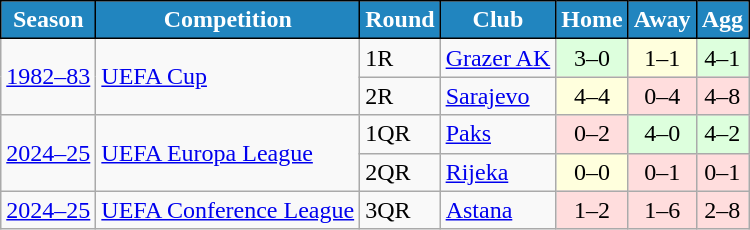<table class="wikitable">
<tr>
<th style="background:#2185bf;color:#FFFFFF;border:1px solid #000000">Season</th>
<th style="background:#2185bf;color:#FFFFFF;border:1px solid #000000">Competition</th>
<th style="background:#2185bf;color:#FFFFFF;border:1px solid #000000">Round</th>
<th style="background:#2185bf;color:#FFFFFF;border:1px solid #000000">Club</th>
<th style="background:#2185bf;color:#FFFFFF;border:1px solid #000000">Home</th>
<th style="background:#2185bf;color:#FFFFFF;border:1px solid #000000">Away</th>
<th style="background:#2185bf;color:#FFFFFF;border:1px solid #000000">Agg</th>
</tr>
<tr>
<td rowspan="2"><a href='#'>1982–83</a></td>
<td rowspan="2"><a href='#'>UEFA Cup</a></td>
<td>1R</td>
<td> <a href='#'>Grazer AK</a></td>
<td align="center" bgcolor="#ddffdd" style="text-align:center;">3–0</td>
<td align="center" bgcolor="#ffffdd" style="text-align:center;">1–1</td>
<td align="center" bgcolor="#ddffdd" style="text-align:center;">4–1</td>
</tr>
<tr>
<td>2R</td>
<td> <a href='#'>Sarajevo</a></td>
<td align="center" bgcolor="#ffffdd" style="text-align:center;">4–4</td>
<td align="center" bgcolor="#ffdddd" style="text-align:center;">0–4</td>
<td align="center" bgcolor="#ffdddd" style="text-align:center;">4–8</td>
</tr>
<tr>
<td rowspan="2"><a href='#'>2024–25</a></td>
<td rowspan="2"><a href='#'>UEFA Europa League</a></td>
<td>1QR</td>
<td> <a href='#'>Paks</a></td>
<td align="center" bgcolor="#ffdddd" style="text-align:center;">0–2</td>
<td align="center" bgcolor="#ddffdd" style="text-align:center;">4–0</td>
<td align="center" bgcolor="#ddffdd" style="text-align:center;">4–2</td>
</tr>
<tr>
<td>2QR</td>
<td> <a href='#'>Rijeka</a></td>
<td align="center" bgcolor="#ffffdd" style="text-align:center;">0–0</td>
<td bgcolor="#ffdddd" style="text-align:center;">0–1</td>
<td bgcolor="#ffdddd" style="text-align:center;">0–1</td>
</tr>
<tr>
<td><a href='#'>2024–25</a></td>
<td><a href='#'>UEFA Conference League</a></td>
<td>3QR</td>
<td> <a href='#'>Astana</a></td>
<td bgcolor="#ffdddd" style="text-align:center;">1–2</td>
<td bgcolor="#ffdddd" style="text-align:center;">1–6</td>
<td bgcolor="#ffdddd" style="text-align:center;">2–8</td>
</tr>
</table>
